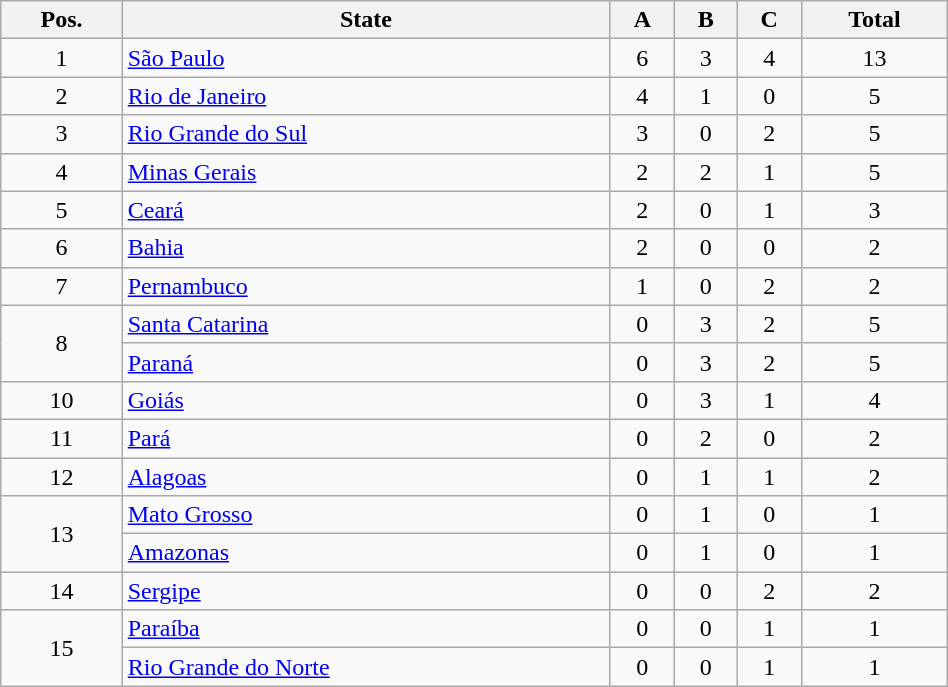<table class="wikitable" style="width:50%;text-align:center;">
<tr>
<th>Pos.</th>
<th>State</th>
<th>A</th>
<th>B</th>
<th>C</th>
<th>Total</th>
</tr>
<tr>
<td>1</td>
<td align="left"> <a href='#'>São Paulo</a></td>
<td>6</td>
<td>3</td>
<td>4</td>
<td>13</td>
</tr>
<tr>
<td>2</td>
<td align="left"> <a href='#'>Rio de Janeiro</a></td>
<td>4</td>
<td>1</td>
<td>0</td>
<td>5</td>
</tr>
<tr>
<td>3</td>
<td align="left"> <a href='#'>Rio Grande do Sul</a></td>
<td>3</td>
<td>0</td>
<td>2</td>
<td>5</td>
</tr>
<tr>
<td>4</td>
<td align="left"> <a href='#'>Minas Gerais</a></td>
<td>2</td>
<td>2</td>
<td>1</td>
<td>5</td>
</tr>
<tr>
<td>5</td>
<td align="left"> <a href='#'>Ceará</a></td>
<td>2</td>
<td>0</td>
<td>1</td>
<td>3</td>
</tr>
<tr>
<td>6</td>
<td align="left"> <a href='#'>Bahia</a></td>
<td>2</td>
<td>0</td>
<td>0</td>
<td>2</td>
</tr>
<tr>
<td>7</td>
<td align="left"> <a href='#'>Pernambuco</a></td>
<td>1</td>
<td>0</td>
<td>2</td>
<td>2</td>
</tr>
<tr>
<td rowspan=2>8</td>
<td align="left"> <a href='#'>Santa Catarina</a></td>
<td>0</td>
<td>3</td>
<td>2</td>
<td>5</td>
</tr>
<tr>
<td align="left"> <a href='#'>Paraná</a></td>
<td>0</td>
<td>3</td>
<td>2</td>
<td>5</td>
</tr>
<tr>
<td>10</td>
<td align="left"> <a href='#'>Goiás</a></td>
<td>0</td>
<td>3</td>
<td>1</td>
<td>4</td>
</tr>
<tr>
<td>11</td>
<td align="left"> <a href='#'>Pará</a></td>
<td>0</td>
<td>2</td>
<td>0</td>
<td>2</td>
</tr>
<tr>
<td>12</td>
<td align="left"> <a href='#'>Alagoas</a></td>
<td>0</td>
<td>1</td>
<td>1</td>
<td>2</td>
</tr>
<tr>
<td rowspan=2>13</td>
<td align="left"> <a href='#'>Mato Grosso</a></td>
<td>0</td>
<td>1</td>
<td>0</td>
<td>1</td>
</tr>
<tr>
<td align="left"> <a href='#'>Amazonas</a></td>
<td>0</td>
<td>1</td>
<td>0</td>
<td>1</td>
</tr>
<tr>
<td>14</td>
<td align="left"> <a href='#'>Sergipe</a></td>
<td>0</td>
<td>0</td>
<td>2</td>
<td>2</td>
</tr>
<tr>
<td rowspan=2>15</td>
<td align="left"> <a href='#'>Paraíba</a></td>
<td>0</td>
<td>0</td>
<td>1</td>
<td>1</td>
</tr>
<tr>
<td align="left"> <a href='#'>Rio Grande do Norte</a></td>
<td>0</td>
<td>0</td>
<td>1</td>
<td>1</td>
</tr>
</table>
